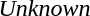<table>
<tr>
<td></td>
<td></td>
<td></td>
<td><em>Unknown</em></td>
</tr>
<tr>
<td></td>
<td></td>
<td></td>
<td></td>
</tr>
</table>
